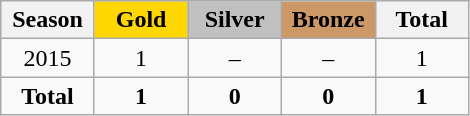<table class="wikitable" style="text-align:center;">
<tr>
<th width = "55" scope=col>Season</th>
<th width = "55" style="background: gold;" scope=col>Gold</th>
<th width = "55" style="background: silver;" scope=col>Silver</th>
<th width = "55" style="background: #cc9966;" scope=col>Bronze</th>
<th width = "55" scope=col>Total</th>
</tr>
<tr>
<td>2015</td>
<td>1</td>
<td>–</td>
<td>–</td>
<td>1</td>
</tr>
<tr>
<td><strong>Total</strong></td>
<td><strong>1</strong></td>
<td><strong>0</strong></td>
<td><strong>0</strong></td>
<td><strong>1</strong></td>
</tr>
</table>
